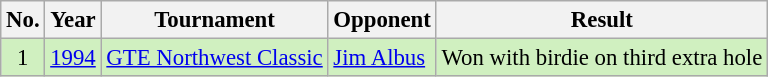<table class="wikitable" style="font-size:95%;">
<tr>
<th>No.</th>
<th>Year</th>
<th>Tournament</th>
<th>Opponent</th>
<th>Result</th>
</tr>
<tr style="background:#D0F0C0;">
<td align=center>1</td>
<td><a href='#'>1994</a></td>
<td><a href='#'>GTE Northwest Classic</a></td>
<td> <a href='#'>Jim Albus</a></td>
<td>Won with birdie on third extra hole</td>
</tr>
</table>
